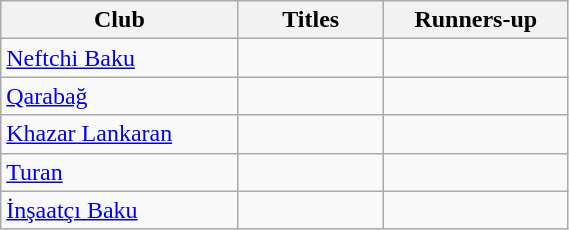<table class="wikitable" style="width:30%;">
<tr>
<th style="width:14%;">Club</th>
<th style="width:8%;">Titles</th>
<th style="width:8%;">Runners-up</th>
</tr>
<tr>
<td><a href='#'>Neftchi Baku</a></td>
<td></td>
<td></td>
</tr>
<tr>
<td><a href='#'>Qarabağ</a></td>
<td></td>
<td></td>
</tr>
<tr>
<td><a href='#'>Khazar Lankaran</a></td>
<td></td>
<td></td>
</tr>
<tr>
<td><a href='#'>Turan</a></td>
<td></td>
<td></td>
</tr>
<tr>
<td><a href='#'>İnşaatçı Baku</a></td>
<td></td>
<td></td>
</tr>
</table>
